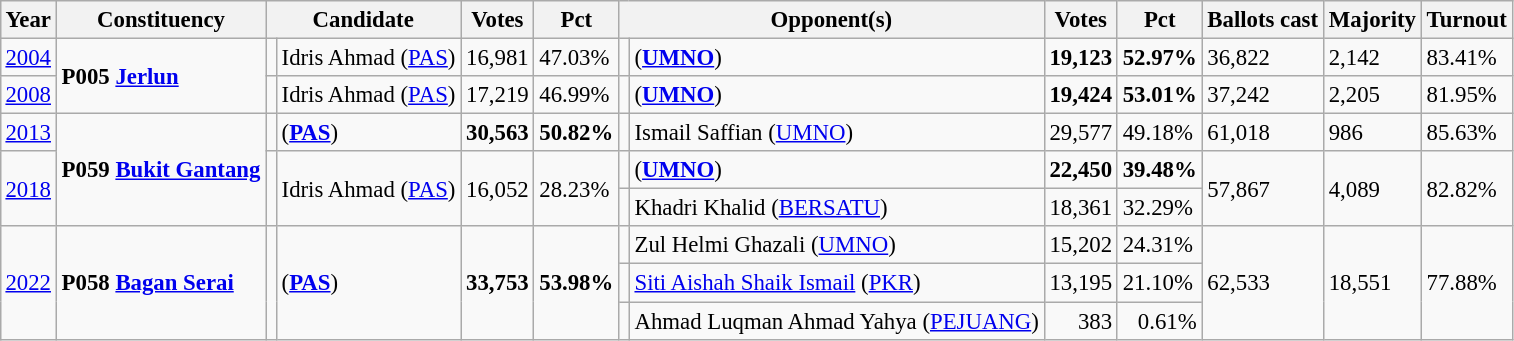<table class="wikitable" style="margin:0.5em ; font-size:95%">
<tr>
<th>Year</th>
<th>Constituency</th>
<th colspan=2>Candidate</th>
<th>Votes</th>
<th>Pct</th>
<th colspan=2>Opponent(s)</th>
<th>Votes</th>
<th>Pct</th>
<th>Ballots cast</th>
<th>Majority</th>
<th>Turnout</th>
</tr>
<tr>
<td><a href='#'>2004</a></td>
<td rowspan=2><strong>P005 <a href='#'>Jerlun</a></strong></td>
<td></td>
<td>Idris Ahmad (<a href='#'>PAS</a>)</td>
<td align="right">16,981</td>
<td>47.03%</td>
<td></td>
<td> (<a href='#'><strong>UMNO</strong></a>)</td>
<td align="right"><strong>19,123</strong></td>
<td><strong>52.97%</strong></td>
<td>36,822</td>
<td>2,142</td>
<td>83.41%</td>
</tr>
<tr>
<td><a href='#'>2008</a></td>
<td></td>
<td>Idris Ahmad (<a href='#'>PAS</a>)</td>
<td align="right">17,219</td>
<td>46.99%</td>
<td></td>
<td> (<a href='#'><strong>UMNO</strong></a>)</td>
<td align="right"><strong>19,424</strong></td>
<td><strong>53.01%</strong></td>
<td>37,242</td>
<td>2,205</td>
<td>81.95%</td>
</tr>
<tr>
<td><a href='#'>2013</a></td>
<td rowspan=3><strong>P059 <a href='#'>Bukit Gantang</a></strong></td>
<td></td>
<td> (<strong><a href='#'>PAS</a></strong>)</td>
<td align="right"><strong>30,563</strong></td>
<td><strong>50.82%</strong></td>
<td></td>
<td>Ismail Saffian (<a href='#'>UMNO</a>)</td>
<td align="right">29,577</td>
<td>49.18%</td>
<td>61,018</td>
<td>986</td>
<td>85.63%</td>
</tr>
<tr>
<td rowspan=2><a href='#'>2018</a></td>
<td rowspan=2 ></td>
<td rowspan=2>Idris Ahmad (<a href='#'>PAS</a>)</td>
<td rowspan=2 align="right">16,052</td>
<td rowspan=2>28.23%</td>
<td></td>
<td> (<a href='#'><strong>UMNO</strong></a>)</td>
<td align="right"><strong>22,450</strong></td>
<td><strong>39.48%</strong></td>
<td rowspan=2>57,867</td>
<td rowspan=2>4,089</td>
<td rowspan=2>82.82%</td>
</tr>
<tr>
<td></td>
<td>Khadri Khalid (<a href='#'>BERSATU</a>)</td>
<td align="right">18,361</td>
<td>32.29%</td>
</tr>
<tr>
<td rowspan=3><a href='#'>2022</a></td>
<td rowspan=3><strong>P058 <a href='#'>Bagan Serai</a></strong></td>
<td rowspan=3 bgcolor=></td>
<td rowspan=3> (<a href='#'><strong>PAS</strong></a>)</td>
<td rowspan=3 align="right"><strong>33,753</strong></td>
<td rowspan=3><strong>53.98%</strong></td>
<td></td>
<td>Zul Helmi Ghazali (<a href='#'>UMNO</a>)</td>
<td align="right">15,202</td>
<td>24.31%</td>
<td rowspan=3>62,533</td>
<td rowspan=3>18,551</td>
<td rowspan=3>77.88%</td>
</tr>
<tr>
<td></td>
<td><a href='#'>Siti Aishah Shaik Ismail</a>  (<a href='#'>PKR</a>)</td>
<td align="right">13,195</td>
<td>21.10%</td>
</tr>
<tr>
<td bgcolor=></td>
<td>Ahmad Luqman Ahmad Yahya (<a href='#'>PEJUANG</a>)</td>
<td align="right">383</td>
<td align="right">0.61%</td>
</tr>
</table>
